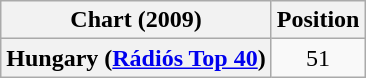<table class="wikitable plainrowheaders" style="text-align:center">
<tr>
<th scope="col">Chart (2009)</th>
<th scope="col">Position</th>
</tr>
<tr>
<th scope="row">Hungary (<a href='#'>Rádiós Top 40</a>)</th>
<td align="center">51</td>
</tr>
</table>
